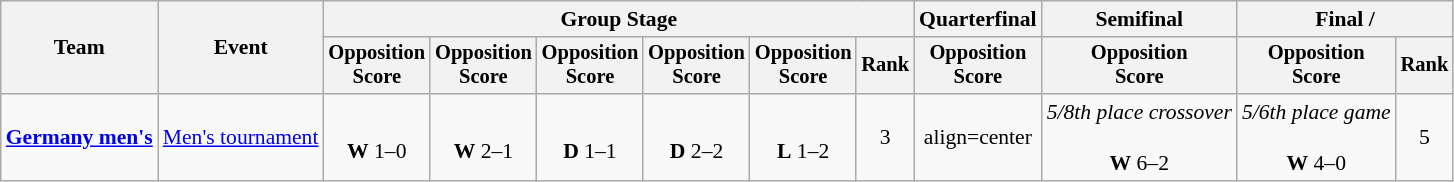<table class="wikitable" style="font-size:90%">
<tr>
<th rowspan=2>Team</th>
<th rowspan=2>Event</th>
<th colspan=6>Group Stage</th>
<th>Quarterfinal</th>
<th>Semifinal</th>
<th colspan=2>Final / </th>
</tr>
<tr style="font-size:95%">
<th>Opposition<br>Score</th>
<th>Opposition<br>Score</th>
<th>Opposition<br>Score</th>
<th>Opposition<br>Score</th>
<th>Opposition<br>Score</th>
<th>Rank</th>
<th>Opposition<br>Score</th>
<th>Opposition<br>Score</th>
<th>Opposition<br>Score</th>
<th>Rank</th>
</tr>
<tr align=center>
<td align=left><strong><a href='#'>Germany men's</a></strong></td>
<td align=left><a href='#'>Men's tournament</a></td>
<td align=center><br><strong>W</strong> 1–0</td>
<td align=center><br><strong>W</strong> 2–1</td>
<td align=center><br><strong>D</strong> 1–1</td>
<td align=center><br><strong>D</strong> 2–2</td>
<td align=center><br><strong>L</strong> 1–2</td>
<td align=center>3</td>
<td>align=center </td>
<td align=center><em>5/8th place crossover</em><br> <br><strong>W</strong> 6–2</td>
<td align=center><em>5/6th place game</em><br><br><strong>W</strong> 4–0</td>
<td align=center>5</td>
</tr>
</table>
